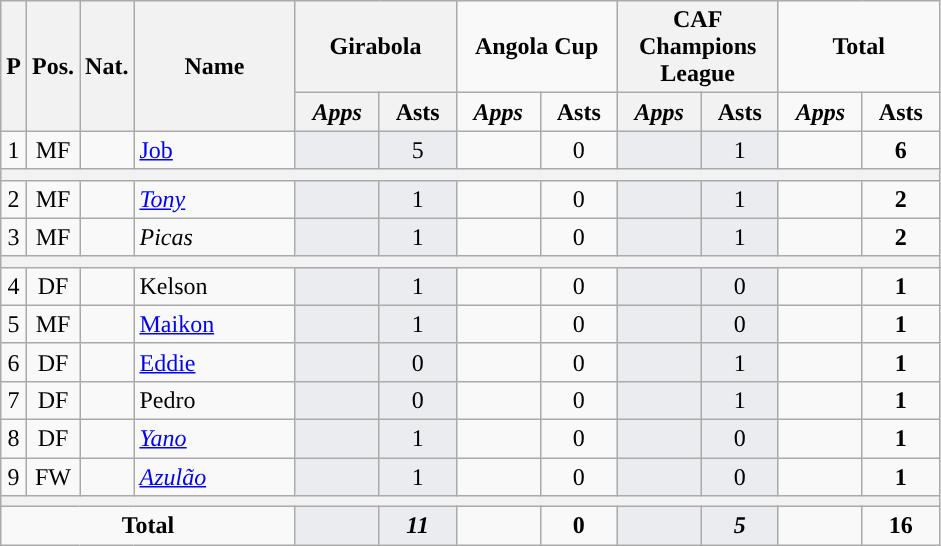<table class="wikitable sortable" style="text-align:center">
<tr>
<th style="text-align:center;" rowspan="2">P</th>
<th style="text-align:center;" rowspan="2">Pos.</th>
<th style="text-align:center;" rowspan="2">Nat.</th>
<th style="text-align:center; width:100px;" rowspan="2">Name</th>
<th style="text-align:center; width:100px;" colspan="2">Girabola</th>
<td style="text-align:center; width:100px;" colspan="2"><strong>Angola Cup</strong></td>
<th style="text-align:center; width:100px;" colspan="2">CAF Champions League</th>
<td style="text-align:center; width:100px;" colspan="2"><strong>Total</strong></td>
</tr>
<tr>
<th style="text-align:center;"><em>Apps</em></th>
<th style="text-align:center;">Asts</th>
<td style="text-align:center;"><strong><em>Apps</em></strong></td>
<td style="text-align:center;"><strong>Asts</strong></td>
<th style="text-align:center;"><em>Apps</em></th>
<th style="text-align:center;">Asts</th>
<td style="text-align:center;"><strong><em>Apps</em></strong></td>
<td style="text-align:center;"><strong>Asts</strong></td>
</tr>
<tr>
<td>1</td>
<td>MF</td>
<td></td>
<td align=left><a href='#'>Job</a></td>
<td style="background:#eaecf0;"><em></em></td>
<td style="background:#eaecf0;">5</td>
<td><em></em></td>
<td>0</td>
<td style="background:#eaecf0;"><em></em></td>
<td style="background:#eaecf0;">1</td>
<td><strong><em></em></strong></td>
<td><strong>6</strong></td>
</tr>
<tr>
<th colspan=14></th>
</tr>
<tr>
<td>2</td>
<td>MF</td>
<td></td>
<td align=left><em><a href='#'>Tony</a></em></td>
<td style="background:#eaecf0;"><em></em></td>
<td style="background:#eaecf0;">1</td>
<td><em></em></td>
<td>0</td>
<td style="background:#eaecf0;"><em></em></td>
<td style="background:#eaecf0;">1</td>
<td><strong><em></em></strong></td>
<td><strong>2</strong></td>
</tr>
<tr>
<td>3</td>
<td>MF</td>
<td></td>
<td align=left><em>Picas</em></td>
<td style="background:#eaecf0;"><em></em></td>
<td style="background:#eaecf0;">1</td>
<td><em></em></td>
<td>0</td>
<td style="background:#eaecf0;"><em></em></td>
<td style="background:#eaecf0;">1</td>
<td><strong><em></em></strong></td>
<td><strong>2</strong></td>
</tr>
<tr>
<th colspan=14></th>
</tr>
<tr>
<td>4</td>
<td>DF</td>
<td></td>
<td align=left>Kelson</td>
<td style="background:#eaecf0;"><em></em></td>
<td style="background:#eaecf0;">1</td>
<td><em></em></td>
<td>0</td>
<td style="background:#eaecf0;"><em></em></td>
<td style="background:#eaecf0;">0</td>
<td><strong><em></em></strong></td>
<td><strong>1</strong></td>
</tr>
<tr>
<td>5</td>
<td>MF</td>
<td></td>
<td align=left><a href='#'>Maikon</a></td>
<td style="background:#eaecf0;"><em></em></td>
<td style="background:#eaecf0;">1</td>
<td><em></em></td>
<td>0</td>
<td style="background:#eaecf0;"><em></em></td>
<td style="background:#eaecf0;">0</td>
<td><strong><em></em></strong></td>
<td><strong>1</strong></td>
</tr>
<tr>
<td>6</td>
<td>DF</td>
<td></td>
<td align=left><a href='#'>Eddie</a></td>
<td style="background:#eaecf0;"><em></em></td>
<td style="background:#eaecf0;">0</td>
<td><em></em></td>
<td>0</td>
<td style="background:#eaecf0;"><em></em></td>
<td style="background:#eaecf0;">1</td>
<td><strong><em></em></strong></td>
<td><strong>1</strong></td>
</tr>
<tr>
<td>7</td>
<td>DF</td>
<td></td>
<td align=left>Pedro</td>
<td style="background:#eaecf0;"><em></em></td>
<td style="background:#eaecf0;">0</td>
<td><em></em></td>
<td>0</td>
<td style="background:#eaecf0;"><em></em></td>
<td style="background:#eaecf0;">1</td>
<td><strong><em></em></strong></td>
<td><strong>1</strong></td>
</tr>
<tr>
<td>8</td>
<td>DF</td>
<td></td>
<td align=left><em><a href='#'>Yano</a></em></td>
<td style="background:#eaecf0;"><em></em></td>
<td style="background:#eaecf0;">1</td>
<td><em></em></td>
<td>0</td>
<td style="background:#eaecf0;"><em></em></td>
<td style="background:#eaecf0;">0</td>
<td><strong><em></em></strong></td>
<td><strong>1</strong></td>
</tr>
<tr>
<td>9</td>
<td>FW</td>
<td></td>
<td align=left><em><a href='#'>Azulão</a></em></td>
<td style="background:#eaecf0;"><em></em></td>
<td style="background:#eaecf0;">1</td>
<td><em></em></td>
<td>0</td>
<td style="background:#eaecf0;"><em></em></td>
<td style="background:#eaecf0;">0</td>
<td><strong><em></em></strong></td>
<td><strong>1</strong></td>
</tr>
<tr>
<th colspan=14></th>
</tr>
<tr>
<td colspan=4><strong>Total</strong></td>
<td style="background:#eaecf0;"></td>
<td style="background:#eaecf0;"><strong><em>11</em></strong></td>
<td></td>
<td><strong>0</strong></td>
<td style="background:#eaecf0;"></td>
<td style="background:#eaecf0;"><strong><em>5</em></strong></td>
<td></td>
<td><strong>16</strong></td>
</tr>
</table>
